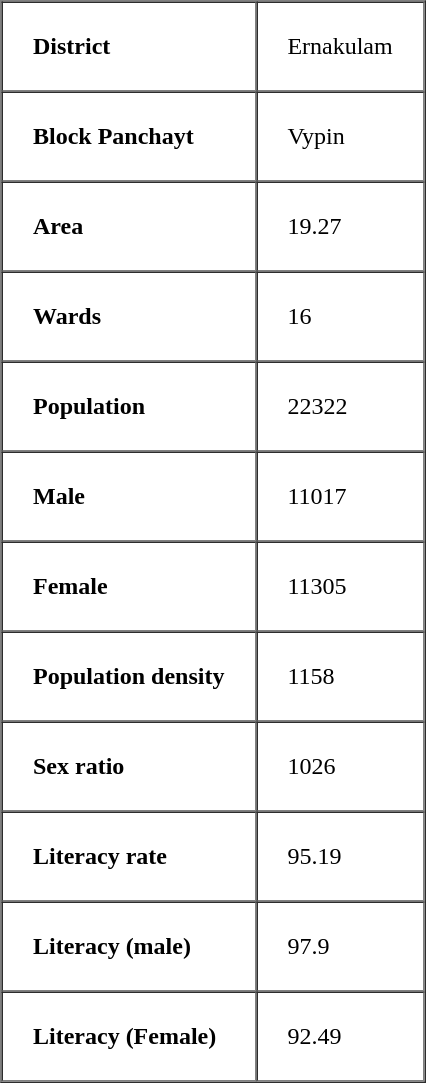<table border="1" cellpadding="20" cellspacing="0">
<tr>
<td><strong>District</strong></td>
<td>Ernakulam</td>
</tr>
<tr>
<td><strong>Block Panchayt</strong></td>
<td>Vypin</td>
</tr>
<tr>
<td><strong>Area</strong></td>
<td>19.27</td>
</tr>
<tr>
<td><strong>Wards</strong></td>
<td>16</td>
</tr>
<tr>
<td><strong>Population</strong></td>
<td>22322</td>
</tr>
<tr>
<td><strong>Male</strong></td>
<td>11017</td>
</tr>
<tr>
<td><strong>Female</strong></td>
<td>11305</td>
</tr>
<tr>
<td><strong>Population density</strong></td>
<td>1158</td>
</tr>
<tr>
<td><strong>Sex ratio</strong></td>
<td>1026</td>
</tr>
<tr>
<td><strong>Literacy rate</strong></td>
<td>95.19</td>
</tr>
<tr>
<td><strong>Literacy (male)</strong></td>
<td>97.9</td>
</tr>
<tr>
<td><strong>Literacy (Female)</strong></td>
<td>92.49</td>
</tr>
<tr>
</tr>
</table>
